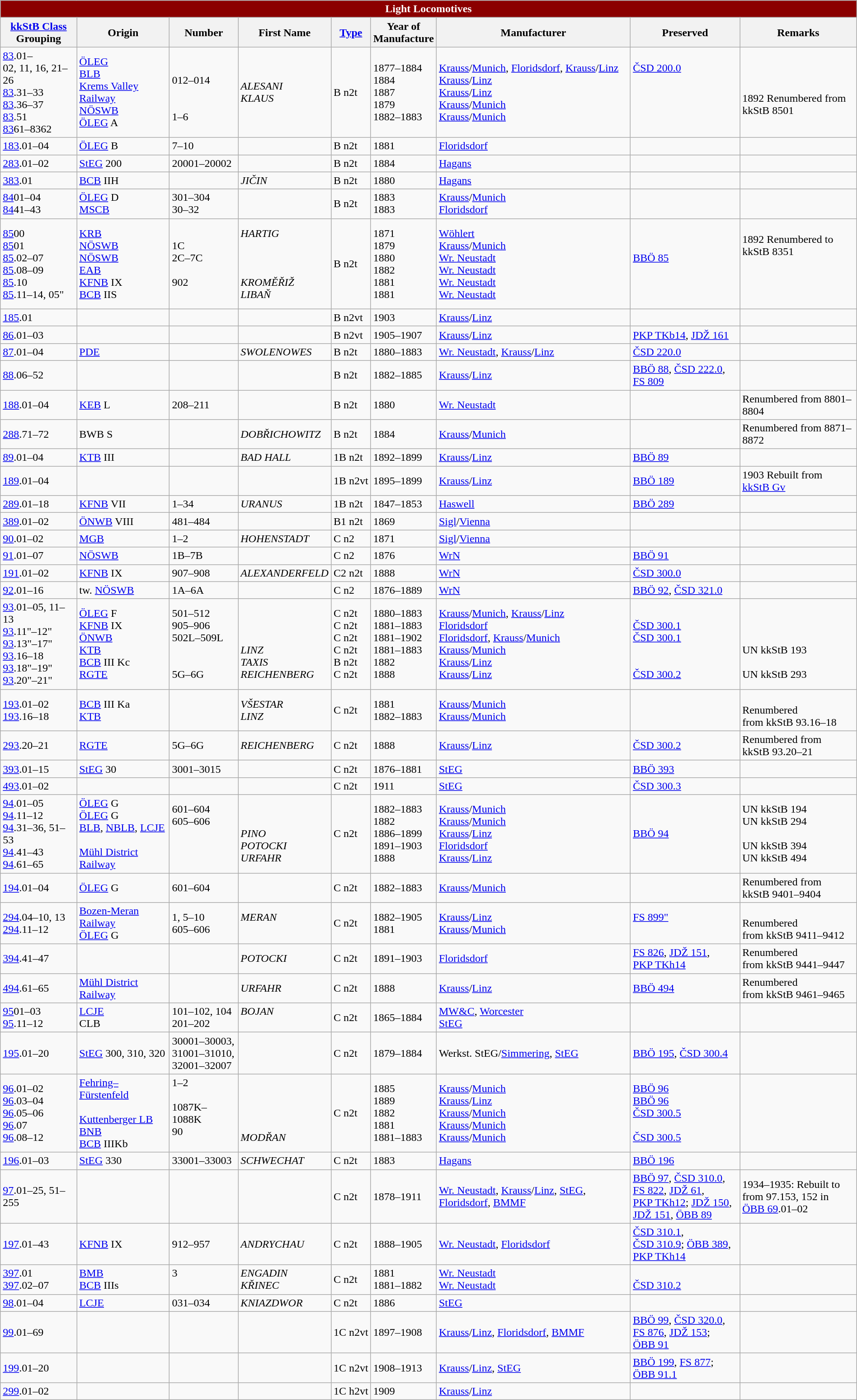<table class="wikitable" style="width:100%;">
<tr>
<th colspan="9" style="color:white; background:darkred;">Light Locomotives</th>
</tr>
<tr>
<th><a href='#'>kkStB Class</a> Grouping</th>
<th>Origin</th>
<th>Number</th>
<th>First Name</th>
<th><a href='#'>Type</a></th>
<th>Year of<br>Manufacture</th>
<th>Manufacturer</th>
<th>Preserved</th>
<th>Remarks</th>
</tr>
<tr>
<td><a href='#'>83</a>.01–02, 11, 16, 21–26<br><a href='#'>83</a>.31–33<br><a href='#'>83</a>.36–37<br><a href='#'>83</a>.51<br><a href='#'>83</a>61–8362</td>
<td><a href='#'>ÖLEG</a><br><a href='#'>BLB</a><br><a href='#'>Krems Valley Railway</a><br><a href='#'>NÖSWB</a><br><a href='#'>ÖLEG</a> A</td>
<td> <br>012–014<br> <br> <br>1–6</td>
<td> <br><em>ALESANI</em><br><em>KLAUS</em><br> </td>
<td>B n2t</td>
<td>1877–1884<br>1884<br>1887<br>1879<br>1882–1883</td>
<td><a href='#'>Krauss</a>/<a href='#'>Munich</a>, <a href='#'>Floridsdorf</a>, <a href='#'>Krauss</a>/<a href='#'>Linz</a><br><a href='#'>Krauss</a>/<a href='#'>Linz</a><br><a href='#'>Krauss</a>/<a href='#'>Linz</a><br><a href='#'>Krauss</a>/<a href='#'>Munich</a><br><a href='#'>Krauss</a>/<a href='#'>Munich</a></td>
<td><a href='#'>ČSD 200.0</a><br> <br> <br> <br> </td>
<td> <br> <br> <br>1892 Renumbered from kkStB 8501<br> </td>
</tr>
<tr>
<td><a href='#'>183</a>.01–04</td>
<td><a href='#'>ÖLEG</a> B</td>
<td>7–10</td>
<td></td>
<td>B n2t</td>
<td>1881</td>
<td><a href='#'>Floridsdorf</a></td>
<td></td>
<td></td>
</tr>
<tr>
<td><a href='#'>283</a>.01–02</td>
<td><a href='#'>StEG</a> 200</td>
<td>20001–20002</td>
<td></td>
<td>B n2t</td>
<td>1884</td>
<td><a href='#'>Hagans</a></td>
<td></td>
<td></td>
</tr>
<tr>
<td><a href='#'>383</a>.01</td>
<td><a href='#'>BCB</a> IIH</td>
<td></td>
<td><em>JIČIN</em></td>
<td>B n2t</td>
<td>1880</td>
<td><a href='#'>Hagans</a></td>
<td></td>
<td></td>
</tr>
<tr>
<td><a href='#'>84</a>01–04<br><a href='#'>84</a>41–43</td>
<td><a href='#'>ÖLEG</a> D<br><a href='#'>MSCB</a></td>
<td>301–304<br>30–32</td>
<td></td>
<td>B n2t</td>
<td>1883<br>1883</td>
<td><a href='#'>Krauss</a>/<a href='#'>Munich</a><br><a href='#'>Floridsdorf</a></td>
<td></td>
<td></td>
</tr>
<tr>
<td><a href='#'>85</a>00<br><a href='#'>85</a>01<br><a href='#'>85</a>.02–07<br><a href='#'>85</a>.08–09<br><a href='#'>85</a>.10<br><a href='#'>85</a>.11–14, 05"</td>
<td><a href='#'>KRB</a><br><a href='#'>NÖSWB</a><br><a href='#'>NÖSWB</a><br><a href='#'>EAB</a><br><a href='#'>KFNB</a> IX<br><a href='#'>BCB</a> IIS</td>
<td> <br>1C<br>2C–7C<br> <br>902<br> </td>
<td><em>HARTIG</em><br> <br> <br> <br><em>KROMĚŘIŽ</em><br><em>LIBAŇ</em></td>
<td>B n2t</td>
<td>1871<br>1879<br>1880<br>1882<br>1881<br>1881</td>
<td><a href='#'>Wöhlert</a><br><a href='#'>Krauss</a>/<a href='#'>Munich</a><br><a href='#'>Wr. Neustadt</a><br><a href='#'>Wr. Neustadt</a><br><a href='#'>Wr. Neustadt</a><br><a href='#'>Wr. Neustadt</a></td>
<td> <br> <br><a href='#'>BBÖ 85</a><br> <br> <br> </td>
<td> <br>1892 Renumbered to kkStB 8351<br> <br> <br> <br> </td>
</tr>
<tr>
<td><a href='#'>185</a>.01</td>
<td></td>
<td></td>
<td></td>
<td>B n2vt</td>
<td>1903</td>
<td><a href='#'>Krauss</a>/<a href='#'>Linz</a></td>
<td></td>
<td></td>
</tr>
<tr>
<td><a href='#'>86</a>.01–03</td>
<td></td>
<td></td>
<td></td>
<td>B n2vt</td>
<td>1905–1907</td>
<td><a href='#'>Krauss</a>/<a href='#'>Linz</a></td>
<td><a href='#'>PKP TKb14</a>, <a href='#'>JDŽ 161</a></td>
<td></td>
</tr>
<tr>
<td><a href='#'>87</a>.01–04</td>
<td><a href='#'>PDE</a></td>
<td></td>
<td><em>SWOLENOWES</em></td>
<td>B n2t</td>
<td>1880–1883</td>
<td><a href='#'>Wr. Neustadt</a>, <a href='#'>Krauss</a>/<a href='#'>Linz</a></td>
<td><a href='#'>ČSD 220.0</a></td>
<td></td>
</tr>
<tr>
<td><a href='#'>88</a>.06–52</td>
<td></td>
<td></td>
<td></td>
<td>B n2t</td>
<td>1882–1885</td>
<td><a href='#'>Krauss</a>/<a href='#'>Linz</a></td>
<td><a href='#'>BBÖ 88</a>, <a href='#'>ČSD 222.0</a>, <a href='#'>FS 809</a></td>
<td></td>
</tr>
<tr>
<td><a href='#'>188</a>.01–04</td>
<td><a href='#'>KEB</a> L</td>
<td>208–211</td>
<td></td>
<td>B n2t</td>
<td>1880</td>
<td><a href='#'>Wr. Neustadt</a></td>
<td></td>
<td>Renumbered from 8801–8804</td>
</tr>
<tr>
<td><a href='#'>288</a>.71–72</td>
<td>BWB S</td>
<td></td>
<td><em>DOBŘICHOWITZ</em></td>
<td>B n2t</td>
<td>1884</td>
<td><a href='#'>Krauss</a>/<a href='#'>Munich</a></td>
<td></td>
<td>Renumbered from 8871–8872</td>
</tr>
<tr>
<td><a href='#'>89</a>.01–04</td>
<td><a href='#'>KTB</a> III</td>
<td></td>
<td><em>BAD HALL</em></td>
<td>1B n2t</td>
<td>1892–1899</td>
<td><a href='#'>Krauss</a>/<a href='#'>Linz</a></td>
<td><a href='#'>BBÖ 89</a></td>
<td></td>
</tr>
<tr>
<td><a href='#'>189</a>.01–04</td>
<td></td>
<td></td>
<td></td>
<td>1B n2vt</td>
<td>1895–1899</td>
<td><a href='#'>Krauss</a>/<a href='#'>Linz</a></td>
<td><a href='#'>BBÖ 189</a></td>
<td>1903 Rebuilt from <a href='#'>kkStB Gv</a></td>
</tr>
<tr>
<td><a href='#'>289</a>.01–18</td>
<td><a href='#'>KFNB</a> VII</td>
<td>1–34</td>
<td><em>URANUS</em></td>
<td>1B n2t</td>
<td>1847–1853</td>
<td><a href='#'>Haswell</a></td>
<td><a href='#'>BBÖ 289</a></td>
<td></td>
</tr>
<tr>
<td><a href='#'>389</a>.01–02</td>
<td><a href='#'>ÖNWB</a> VIII</td>
<td>481–484</td>
<td></td>
<td>B1 n2t</td>
<td>1869</td>
<td><a href='#'>Sigl</a>/<a href='#'>Vienna</a></td>
<td></td>
<td></td>
</tr>
<tr>
<td><a href='#'>90</a>.01–02</td>
<td><a href='#'>MGB</a></td>
<td>1–2</td>
<td><em>HOHENSTADT</em></td>
<td>C n2</td>
<td>1871</td>
<td><a href='#'>Sigl</a>/<a href='#'>Vienna</a></td>
<td></td>
<td></td>
</tr>
<tr>
<td><a href='#'>91</a>.01–07</td>
<td><a href='#'>NÖSWB</a></td>
<td>1B–7B</td>
<td></td>
<td>C n2</td>
<td>1876</td>
<td><a href='#'>WrN</a></td>
<td><a href='#'>BBÖ 91</a></td>
<td></td>
</tr>
<tr>
<td><a href='#'>191</a>.01–02</td>
<td><a href='#'>KFNB</a> IX</td>
<td>907–908</td>
<td><em>ALEXANDERFELD</em></td>
<td>C2 n2t</td>
<td>1888</td>
<td><a href='#'>WrN</a></td>
<td><a href='#'>ČSD 300.0</a></td>
<td></td>
</tr>
<tr>
<td><a href='#'>92</a>.01–16</td>
<td>tw. <a href='#'>NÖSWB</a></td>
<td>1A–6A</td>
<td></td>
<td>C n2</td>
<td>1876–1889</td>
<td><a href='#'>WrN</a></td>
<td><a href='#'>BBÖ 92</a>, <a href='#'>ČSD 321.0</a></td>
<td></td>
</tr>
<tr>
<td><a href='#'>93</a>.01–05, 11–13<br><a href='#'>93</a>.11"–12"<br><a href='#'>93</a>.13"–17"<br><a href='#'>93</a>.16–18<br><a href='#'>93</a>.18"–19"<br><a href='#'>93</a>.20"–21"</td>
<td><a href='#'>ÖLEG</a> F<br><a href='#'>KFNB</a> IX<br><a href='#'>ÖNWB</a><br><a href='#'>KTB</a><br><a href='#'>BCB</a> III Kc<br><a href='#'>RGTE</a></td>
<td>501–512<br>905–906<br>502L–509L<br> <br> <br>5G–6G</td>
<td> <br> <br> <br><em>LINZ</em><br><em>TAXIS</em><br><em>REICHENBERG</em></td>
<td>C n2t<br>C n2t<br>C n2t<br>C n2t<br>B n2t<br>C n2t</td>
<td>1880–1883<br>1881–1883<br>1881–1902<br>1881–1883<br>1882<br>1888</td>
<td><a href='#'>Krauss</a>/<a href='#'>Munich</a>, <a href='#'>Krauss</a>/<a href='#'>Linz</a><br><a href='#'>Floridsdorf</a><br><a href='#'>Floridsdorf</a>, <a href='#'>Krauss</a>/<a href='#'>Munich</a><br><a href='#'>Krauss</a>/<a href='#'>Munich</a><br><a href='#'>Krauss</a>/<a href='#'>Linz</a><br><a href='#'>Krauss</a>/<a href='#'>Linz</a></td>
<td> <br><a href='#'>ČSD 300.1</a><br><a href='#'>ČSD 300.1</a><br> <br> <br><a href='#'>ČSD 300.2</a></td>
<td> <br> <br> <br>UN kkStB 193<br> <br>UN kkStB 293</td>
</tr>
<tr>
<td><a href='#'>193</a>.01–02<br><a href='#'>193</a>.16–18</td>
<td><a href='#'>BCB</a> III Ka<br><a href='#'>KTB</a></td>
<td></td>
<td><em>VŠESTAR</em><br><em>LINZ</em></td>
<td>C n2t</td>
<td>1881<br>1882–1883</td>
<td><a href='#'>Krauss</a>/<a href='#'>Munich</a><br><a href='#'>Krauss</a>/<a href='#'>Munich</a></td>
<td></td>
<td> <br>Renumbered from kkStB 93.16–18</td>
</tr>
<tr>
<td><a href='#'>293</a>.20–21</td>
<td><a href='#'>RGTE</a></td>
<td>5G–6G</td>
<td><em>REICHENBERG</em></td>
<td>C n2t</td>
<td>1888</td>
<td><a href='#'>Krauss</a>/<a href='#'>Linz</a></td>
<td><a href='#'>ČSD 300.2</a></td>
<td>Renumbered from kkStB 93.20–21</td>
</tr>
<tr>
<td><a href='#'>393</a>.01–15</td>
<td><a href='#'>StEG</a> 30</td>
<td>3001–3015</td>
<td></td>
<td>C n2t</td>
<td>1876–1881</td>
<td><a href='#'>StEG</a></td>
<td><a href='#'>BBÖ 393</a></td>
<td></td>
</tr>
<tr>
<td><a href='#'>493</a>.01–02</td>
<td></td>
<td></td>
<td></td>
<td>C n2t</td>
<td>1911</td>
<td><a href='#'>StEG</a></td>
<td><a href='#'>ČSD 300.3</a></td>
<td></td>
</tr>
<tr>
<td><a href='#'>94</a>.01–05<br><a href='#'>94</a>.11–12<br><a href='#'>94</a>.31–36, 51–53<br><a href='#'>94</a>.41–43<br><a href='#'>94</a>.61–65</td>
<td><a href='#'>ÖLEG</a> G<br> <a href='#'>ÖLEG</a> G<br><a href='#'>BLB</a>, <a href='#'>NBLB</a>, <a href='#'>LCJE</a><br> <br><a href='#'>Mühl District Railway</a></td>
<td>601–604<br>605–606<br> <br> <br> </td>
<td> <br> <br><em>PINO</em><br><em>POTOCKI</em><br><em>URFAHR</em></td>
<td>C n2t</td>
<td>1882–1883<br>1882<br>1886–1899<br>1891–1903<br>1888</td>
<td><a href='#'>Krauss</a>/<a href='#'>Munich</a><br><a href='#'>Krauss</a>/<a href='#'>Munich</a><br><a href='#'>Krauss</a>/<a href='#'>Linz</a><br><a href='#'>Floridsdorf</a><br><a href='#'>Krauss</a>/<a href='#'>Linz</a></td>
<td> <br> <br><a href='#'>BBÖ 94</a><br> <br> </td>
<td>UN kkStB 194<br>UN kkStB 294<br> <br>UN kkStB 394<br>UN kkStB 494</td>
</tr>
<tr>
<td><a href='#'>194</a>.01–04</td>
<td><a href='#'>ÖLEG</a> G</td>
<td>601–604</td>
<td></td>
<td>C n2t</td>
<td>1882–1883</td>
<td><a href='#'>Krauss</a>/<a href='#'>Munich</a></td>
<td></td>
<td>Renumbered from kkStB 9401–9404</td>
</tr>
<tr>
<td><a href='#'>294</a>.04–10, 13<br><a href='#'>294</a>.11–12</td>
<td><a href='#'>Bozen-Meran Railway</a><br><a href='#'>ÖLEG</a> G</td>
<td>1, 5–10<br>605–606</td>
<td><em>MERAN</em><br> </td>
<td>C n2t</td>
<td>1882–1905<br>1881</td>
<td><a href='#'>Krauss</a>/<a href='#'>Linz</a><br><a href='#'>Krauss</a>/<a href='#'>Munich</a></td>
<td><a href='#'>FS 899"</a><br> </td>
<td> <br>Renumbered from kkStB 9411–9412</td>
</tr>
<tr>
<td><a href='#'>394</a>.41–47</td>
<td></td>
<td></td>
<td><em>POTOCKI</em></td>
<td>C n2t</td>
<td>1891–1903</td>
<td><a href='#'>Floridsdorf</a></td>
<td><a href='#'>FS 826</a>, <a href='#'>JDŽ 151</a>, <a href='#'>PKP TKh14</a></td>
<td>Renumbered from kkStB 9441–9447</td>
</tr>
<tr>
<td><a href='#'>494</a>.61–65</td>
<td><a href='#'>Mühl District Railway</a></td>
<td></td>
<td><em>URFAHR</em></td>
<td>C n2t</td>
<td>1888</td>
<td><a href='#'>Krauss</a>/<a href='#'>Linz</a></td>
<td><a href='#'>BBÖ 494</a></td>
<td>Renumbered from kkStB 9461–9465</td>
</tr>
<tr>
<td><a href='#'>95</a>01–03<br><a href='#'>95</a>.11–12</td>
<td><a href='#'>LCJE</a><br>CLB</td>
<td>101–102, 104<br>201–202</td>
<td><em>BOJAN</em><br> </td>
<td>C n2t</td>
<td>1865–1884</td>
<td><a href='#'>MW&C</a>, <a href='#'>Worcester</a><br><a href='#'>StEG</a></td>
<td></td>
<td></td>
</tr>
<tr>
<td><a href='#'>195</a>.01–20</td>
<td><a href='#'>StEG</a> 300, 310, 320</td>
<td>30001–30003, 31001–31010, 32001–32007</td>
<td></td>
<td>C n2t</td>
<td>1879–1884</td>
<td>Werkst. StEG/<a href='#'>Simmering</a>, <a href='#'>StEG</a></td>
<td><a href='#'>BBÖ 195</a>, <a href='#'>ČSD 300.4</a></td>
<td></td>
</tr>
<tr>
<td><a href='#'>96</a>.01–02<br><a href='#'>96</a>.03–04<br><a href='#'>96</a>.05–06<br><a href='#'>96</a>.07<br><a href='#'>96</a>.08–12</td>
<td><a href='#'>Fehring–Fürstenfeld</a><br> <br><a href='#'>Kuttenberger LB</a><br><a href='#'>BNB</a><br><a href='#'>BCB</a> IIIKb</td>
<td>1–2<br> <br>1087K–1088K<br>90<br> </td>
<td> <br> <br> <br> <br><em>MODŘAN</em></td>
<td>C n2t</td>
<td>1885<br>1889<br>1882<br>1881<br>1881–1883</td>
<td><a href='#'>Krauss</a>/<a href='#'>Munich</a><br><a href='#'>Krauss</a>/<a href='#'>Linz</a><br><a href='#'>Krauss</a>/<a href='#'>Munich</a><br><a href='#'>Krauss</a>/<a href='#'>Munich</a><br><a href='#'>Krauss</a>/<a href='#'>Munich</a></td>
<td><a href='#'>BBÖ 96</a><br><a href='#'>BBÖ 96</a><br><a href='#'>ČSD 300.5</a><br> <br><a href='#'>ČSD 300.5</a></td>
<td></td>
</tr>
<tr>
<td><a href='#'>196</a>.01–03</td>
<td><a href='#'>StEG</a> 330</td>
<td>33001–33003</td>
<td><em>SCHWECHAT</em></td>
<td>C n2t</td>
<td>1883</td>
<td><a href='#'>Hagans</a></td>
<td><a href='#'>BBÖ 196</a></td>
<td></td>
</tr>
<tr>
<td><a href='#'>97</a>.01–25, 51–255</td>
<td></td>
<td></td>
<td></td>
<td>C n2t</td>
<td>1878–1911</td>
<td><a href='#'>Wr. Neustadt</a>, <a href='#'>Krauss</a>/<a href='#'>Linz</a>, <a href='#'>StEG</a>, <a href='#'>Floridsdorf</a>, <a href='#'>BMMF</a></td>
<td><a href='#'>BBÖ 97</a>, <a href='#'>ČSD 310.0</a>, <a href='#'>FS 822</a>, <a href='#'>JDŽ 61</a>, <a href='#'>PKP TKh12</a>; <a href='#'>JDŽ 150</a>, <a href='#'>JDŽ 151</a>, <a href='#'>ÖBB 89</a></td>
<td>1934–1935: Rebuilt to from 97.153, 152 in <a href='#'>ÖBB 69</a>.01–02</td>
</tr>
<tr>
<td><a href='#'>197</a>.01–43</td>
<td><a href='#'>KFNB</a> IX</td>
<td>912–957</td>
<td><em>ANDRYCHAU</em></td>
<td>C n2t</td>
<td>1888–1905</td>
<td><a href='#'>Wr. Neustadt</a>, <a href='#'>Floridsdorf</a></td>
<td><a href='#'>ČSD 310.1</a>, <a href='#'>ČSD 310.9</a>; <a href='#'>ÖBB 389</a>, <a href='#'>PKP TKh14</a></td>
</tr>
<tr>
<td><a href='#'>397</a>.01<br><a href='#'>397</a>.02–07</td>
<td><a href='#'>BMB</a><br><a href='#'>BCB</a> IIIs</td>
<td>3<br> </td>
<td><em>ENGADIN</em><br><em>KŘINEC</em></td>
<td>C n2t</td>
<td>1881<br>1881–1882</td>
<td><a href='#'>Wr. Neustadt</a><br><a href='#'>Wr. Neustadt</a></td>
<td> <br><a href='#'>ČSD 310.2</a></td>
<td></td>
</tr>
<tr>
<td><a href='#'>98</a>.01–04</td>
<td><a href='#'>LCJE</a></td>
<td>031–034</td>
<td><em>KNIAZDWOR</em></td>
<td>C n2t</td>
<td>1886</td>
<td><a href='#'>StEG</a></td>
<td></td>
<td></td>
</tr>
<tr>
<td><a href='#'>99</a>.01–69</td>
<td></td>
<td></td>
<td></td>
<td>1C n2vt</td>
<td>1897–1908</td>
<td><a href='#'>Krauss</a>/<a href='#'>Linz</a>, <a href='#'>Floridsdorf</a>, <a href='#'>BMMF</a></td>
<td><a href='#'>BBÖ 99</a>, <a href='#'>ČSD 320.0</a>, <a href='#'>FS 876</a>, <a href='#'>JDŽ 153</a>; <a href='#'>ÖBB 91</a></td>
<td></td>
</tr>
<tr>
<td><a href='#'>199</a>.01–20</td>
<td></td>
<td></td>
<td></td>
<td>1C n2vt</td>
<td>1908–1913</td>
<td><a href='#'>Krauss</a>/<a href='#'>Linz</a>, <a href='#'>StEG</a></td>
<td><a href='#'>BBÖ 199</a>, <a href='#'>FS 877</a>; <a href='#'>ÖBB 91.1</a></td>
<td></td>
</tr>
<tr>
<td><a href='#'>299</a>.01–02</td>
<td></td>
<td></td>
<td></td>
<td>1C h2vt</td>
<td>1909</td>
<td><a href='#'>Krauss</a>/<a href='#'>Linz</a></td>
<td></td>
<td></td>
</tr>
</table>
